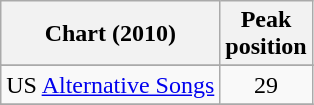<table class="wikitable">
<tr>
<th>Chart (2010)</th>
<th>Peak<br>position</th>
</tr>
<tr>
</tr>
<tr>
<td>US <a href='#'>Alternative Songs</a></td>
<td align="center">29</td>
</tr>
<tr>
</tr>
</table>
